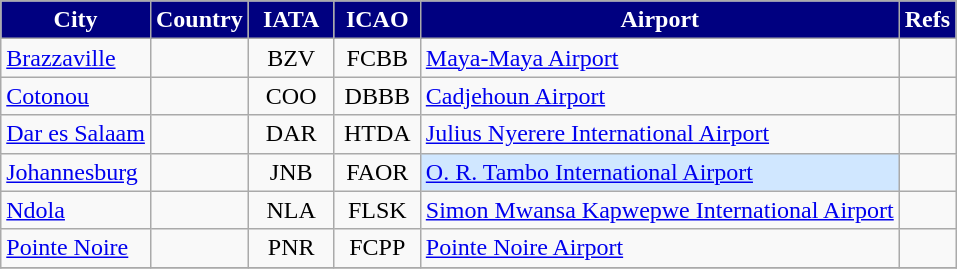<table class="sortable wikitable toccolours">
<tr>
<th style="background-color:#000080;color: white">City</th>
<th style="background-color:#000080;color: white">Country</th>
<th style="background-color:#000080;color: white" width=50px>IATA</th>
<th style="background-color:#000080;color: white" width=50px>ICAO</th>
<th style="background-color:#000080;color: white">Airport</th>
<th style="background-color:#000080;color: white" class="unsortable">Refs</th>
</tr>
<tr>
<td><a href='#'>Brazzaville</a></td>
<td></td>
<td align=center>BZV</td>
<td align=center>FCBB</td>
<td><a href='#'>Maya-Maya Airport</a></td>
<td></td>
</tr>
<tr>
<td><a href='#'>Cotonou</a></td>
<td></td>
<td align=center>COO</td>
<td align=center>DBBB</td>
<td><a href='#'>Cadjehoun Airport</a></td>
<td></td>
</tr>
<tr>
<td><a href='#'>Dar es Salaam</a></td>
<td></td>
<td align=center>DAR</td>
<td align=center>HTDA</td>
<td><a href='#'>Julius Nyerere International Airport</a></td>
<td></td>
</tr>
<tr>
<td><a href='#'>Johannesburg</a></td>
<td></td>
<td align=center>JNB</td>
<td align=center>FAOR</td>
<td bgcolor=#D0E7FF><a href='#'>O. R. Tambo International Airport</a></td>
<td></td>
</tr>
<tr>
<td><a href='#'>Ndola</a></td>
<td></td>
<td align=center>NLA</td>
<td align=center>FLSK</td>
<td><a href='#'>Simon Mwansa Kapwepwe International Airport</a></td>
<td></td>
</tr>
<tr>
<td><a href='#'>Pointe Noire</a></td>
<td></td>
<td align=center>PNR</td>
<td align=center>FCPP</td>
<td><a href='#'>Pointe Noire Airport</a></td>
<td></td>
</tr>
<tr>
</tr>
</table>
